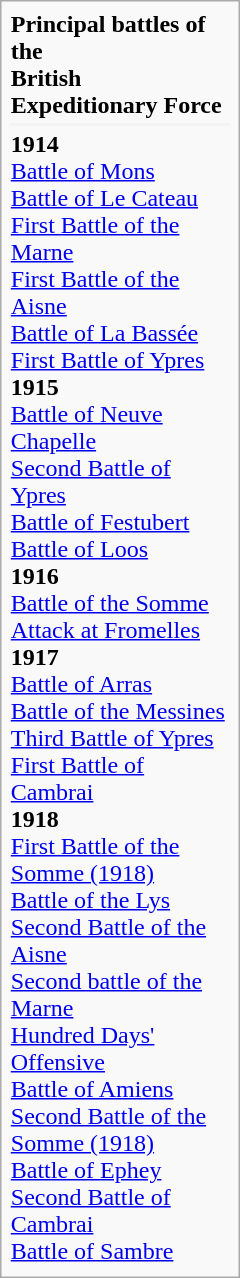<table class="infobox" width=160>
<tr>
<td align="centre"><strong>Principal battles of the<br>British Expeditionary Force</strong></td>
</tr>
<tr style="background-color:#f3f3f3">
<td align="centre"></td>
</tr>
<tr>
<td align="centre"><strong>1914</strong><br><a href='#'>Battle of Mons</a><br><a href='#'>Battle of Le Cateau</a><br><a href='#'>First Battle of the Marne</a><br><a href='#'>First Battle of the Aisne</a><br><a href='#'>Battle of La Bassée</a><br><a href='#'>First Battle of Ypres</a><br><strong>1915</strong><br><a href='#'>Battle of Neuve Chapelle</a><br><a href='#'>Second Battle of Ypres</a><br><a href='#'>Battle of Festubert</a><br><a href='#'>Battle of Loos</a><br><strong>1916</strong><br><a href='#'>Battle of the Somme</a><br><a href='#'>Attack at Fromelles</a><br><strong>1917</strong><br><a href='#'>Battle of Arras</a><br><a href='#'>Battle of the Messines</a><br><a href='#'>Third Battle of Ypres</a><br><a href='#'>First Battle of Cambrai</a><br><strong>1918</strong><br><a href='#'>First Battle of the Somme (1918)</a><br><a href='#'>Battle of the Lys</a><br><a href='#'>Second Battle of the Aisne</a><br><a href='#'>Second battle of the Marne</a><br><a href='#'>Hundred Days' Offensive</a><br><a href='#'>Battle of Amiens</a><br><a href='#'>Second Battle of the Somme (1918)</a><br><a href='#'>Battle of Ephey</a><br><a href='#'>Second Battle of Cambrai</a><br><a href='#'>Battle of Sambre</a></td>
</tr>
<tr style="background-color:#f3f3f3">
</tr>
</table>
